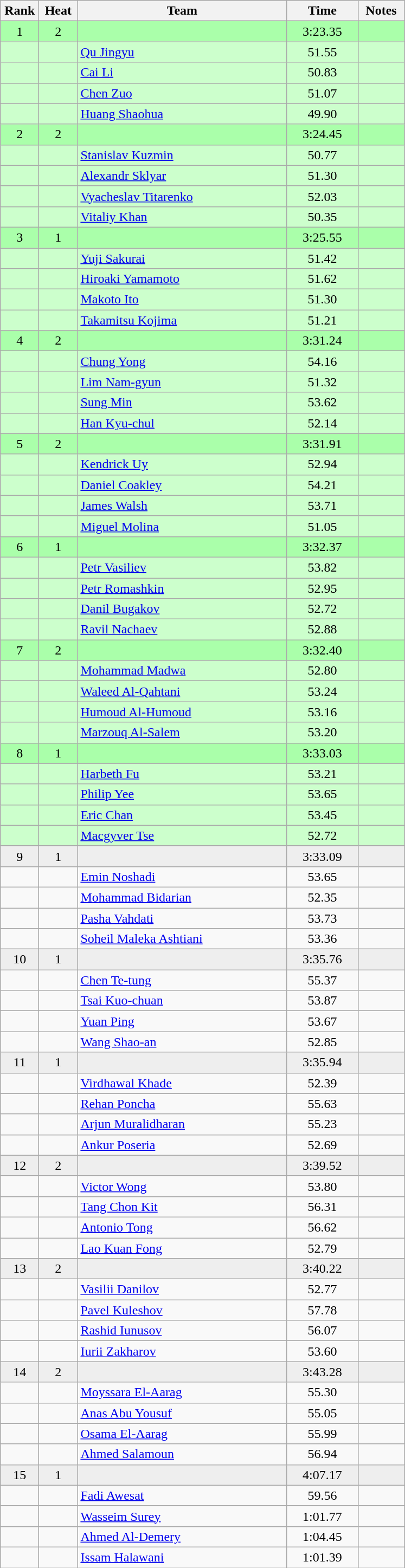<table class="wikitable" style="text-align:center">
<tr>
<th width=40>Rank</th>
<th width=40>Heat</th>
<th width=250>Team</th>
<th width=80>Time</th>
<th width=50>Notes</th>
</tr>
<tr bgcolor="aaffaa">
<td>1</td>
<td>2</td>
<td align=left></td>
<td>3:23.35</td>
<td></td>
</tr>
<tr bgcolor="ccffcc">
<td></td>
<td></td>
<td align=left><a href='#'>Qu Jingyu</a></td>
<td>51.55</td>
<td></td>
</tr>
<tr bgcolor="ccffcc">
<td></td>
<td></td>
<td align=left><a href='#'>Cai Li</a></td>
<td>50.83</td>
<td></td>
</tr>
<tr bgcolor="ccffcc">
<td></td>
<td></td>
<td align=left><a href='#'>Chen Zuo</a></td>
<td>51.07</td>
<td></td>
</tr>
<tr bgcolor="ccffcc">
<td></td>
<td></td>
<td align=left><a href='#'>Huang Shaohua</a></td>
<td>49.90</td>
<td></td>
</tr>
<tr bgcolor="aaffaa">
<td>2</td>
<td>2</td>
<td align=left></td>
<td>3:24.45</td>
<td></td>
</tr>
<tr bgcolor="ccffcc">
<td></td>
<td></td>
<td align=left><a href='#'>Stanislav Kuzmin</a></td>
<td>50.77</td>
<td></td>
</tr>
<tr bgcolor="ccffcc">
<td></td>
<td></td>
<td align=left><a href='#'>Alexandr Sklyar</a></td>
<td>51.30</td>
<td></td>
</tr>
<tr bgcolor="ccffcc">
<td></td>
<td></td>
<td align=left><a href='#'>Vyacheslav Titarenko</a></td>
<td>52.03</td>
<td></td>
</tr>
<tr bgcolor="ccffcc">
<td></td>
<td></td>
<td align=left><a href='#'>Vitaliy Khan</a></td>
<td>50.35</td>
<td></td>
</tr>
<tr bgcolor="aaffaa">
<td>3</td>
<td>1</td>
<td align=left></td>
<td>3:25.55</td>
<td></td>
</tr>
<tr bgcolor="ccffcc">
<td></td>
<td></td>
<td align=left><a href='#'>Yuji Sakurai</a></td>
<td>51.42</td>
<td></td>
</tr>
<tr bgcolor="ccffcc">
<td></td>
<td></td>
<td align=left><a href='#'>Hiroaki Yamamoto</a></td>
<td>51.62</td>
<td></td>
</tr>
<tr bgcolor="ccffcc">
<td></td>
<td></td>
<td align=left><a href='#'>Makoto Ito</a></td>
<td>51.30</td>
<td></td>
</tr>
<tr bgcolor="ccffcc">
<td></td>
<td></td>
<td align=left><a href='#'>Takamitsu Kojima</a></td>
<td>51.21</td>
<td></td>
</tr>
<tr bgcolor="aaffaa">
<td>4</td>
<td>2</td>
<td align=left></td>
<td>3:31.24</td>
<td></td>
</tr>
<tr bgcolor="ccffcc">
<td></td>
<td></td>
<td align=left><a href='#'>Chung Yong</a></td>
<td>54.16</td>
<td></td>
</tr>
<tr bgcolor="ccffcc">
<td></td>
<td></td>
<td align=left><a href='#'>Lim Nam-gyun</a></td>
<td>51.32</td>
<td></td>
</tr>
<tr bgcolor="ccffcc">
<td></td>
<td></td>
<td align=left><a href='#'>Sung Min</a></td>
<td>53.62</td>
<td></td>
</tr>
<tr bgcolor="ccffcc">
<td></td>
<td></td>
<td align=left><a href='#'>Han Kyu-chul</a></td>
<td>52.14</td>
<td></td>
</tr>
<tr bgcolor="aaffaa">
<td>5</td>
<td>2</td>
<td align=left></td>
<td>3:31.91</td>
<td></td>
</tr>
<tr bgcolor="ccffcc">
<td></td>
<td></td>
<td align=left><a href='#'>Kendrick Uy</a></td>
<td>52.94</td>
<td></td>
</tr>
<tr bgcolor="ccffcc">
<td></td>
<td></td>
<td align=left><a href='#'>Daniel Coakley</a></td>
<td>54.21</td>
<td></td>
</tr>
<tr bgcolor="ccffcc">
<td></td>
<td></td>
<td align=left><a href='#'>James Walsh</a></td>
<td>53.71</td>
<td></td>
</tr>
<tr bgcolor="ccffcc">
<td></td>
<td></td>
<td align=left><a href='#'>Miguel Molina</a></td>
<td>51.05</td>
<td></td>
</tr>
<tr bgcolor="aaffaa">
<td>6</td>
<td>1</td>
<td align=left></td>
<td>3:32.37</td>
<td></td>
</tr>
<tr bgcolor="ccffcc">
<td></td>
<td></td>
<td align=left><a href='#'>Petr Vasiliev</a></td>
<td>53.82</td>
<td></td>
</tr>
<tr bgcolor="ccffcc">
<td></td>
<td></td>
<td align=left><a href='#'>Petr Romashkin</a></td>
<td>52.95</td>
<td></td>
</tr>
<tr bgcolor="ccffcc">
<td></td>
<td></td>
<td align=left><a href='#'>Danil Bugakov</a></td>
<td>52.72</td>
<td></td>
</tr>
<tr bgcolor="ccffcc">
<td></td>
<td></td>
<td align=left><a href='#'>Ravil Nachaev</a></td>
<td>52.88</td>
<td></td>
</tr>
<tr bgcolor="aaffaa">
<td>7</td>
<td>2</td>
<td align=left></td>
<td>3:32.40</td>
<td></td>
</tr>
<tr bgcolor="ccffcc">
<td></td>
<td></td>
<td align=left><a href='#'>Mohammad Madwa</a></td>
<td>52.80</td>
<td></td>
</tr>
<tr bgcolor="ccffcc">
<td></td>
<td></td>
<td align=left><a href='#'>Waleed Al-Qahtani</a></td>
<td>53.24</td>
<td></td>
</tr>
<tr bgcolor="ccffcc">
<td></td>
<td></td>
<td align=left><a href='#'>Humoud Al-Humoud</a></td>
<td>53.16</td>
<td></td>
</tr>
<tr bgcolor="ccffcc">
<td></td>
<td></td>
<td align=left><a href='#'>Marzouq Al-Salem</a></td>
<td>53.20</td>
<td></td>
</tr>
<tr bgcolor="aaffaa">
<td>8</td>
<td>1</td>
<td align=left></td>
<td>3:33.03</td>
<td></td>
</tr>
<tr bgcolor="ccffcc">
<td></td>
<td></td>
<td align=left><a href='#'>Harbeth Fu</a></td>
<td>53.21</td>
<td></td>
</tr>
<tr bgcolor="ccffcc">
<td></td>
<td></td>
<td align=left><a href='#'>Philip Yee</a></td>
<td>53.65</td>
<td></td>
</tr>
<tr bgcolor="ccffcc">
<td></td>
<td></td>
<td align=left><a href='#'>Eric Chan</a></td>
<td>53.45</td>
<td></td>
</tr>
<tr bgcolor="ccffcc">
<td></td>
<td></td>
<td align=left><a href='#'>Macgyver Tse</a></td>
<td>52.72</td>
<td></td>
</tr>
<tr bgcolor=eeeeee>
<td>9</td>
<td>1</td>
<td align=left></td>
<td>3:33.09</td>
<td></td>
</tr>
<tr>
<td></td>
<td></td>
<td align=left><a href='#'>Emin Noshadi</a></td>
<td>53.65</td>
<td></td>
</tr>
<tr>
<td></td>
<td></td>
<td align=left><a href='#'>Mohammad Bidarian</a></td>
<td>52.35</td>
<td></td>
</tr>
<tr>
<td></td>
<td></td>
<td align=left><a href='#'>Pasha Vahdati</a></td>
<td>53.73</td>
<td></td>
</tr>
<tr>
<td></td>
<td></td>
<td align=left><a href='#'>Soheil Maleka Ashtiani</a></td>
<td>53.36</td>
<td></td>
</tr>
<tr bgcolor=eeeeee>
<td>10</td>
<td>1</td>
<td align=left></td>
<td>3:35.76</td>
<td></td>
</tr>
<tr>
<td></td>
<td></td>
<td align=left><a href='#'>Chen Te-tung</a></td>
<td>55.37</td>
<td></td>
</tr>
<tr>
<td></td>
<td></td>
<td align=left><a href='#'>Tsai Kuo-chuan</a></td>
<td>53.87</td>
<td></td>
</tr>
<tr>
<td></td>
<td></td>
<td align=left><a href='#'>Yuan Ping</a></td>
<td>53.67</td>
<td></td>
</tr>
<tr>
<td></td>
<td></td>
<td align=left><a href='#'>Wang Shao-an</a></td>
<td>52.85</td>
<td></td>
</tr>
<tr bgcolor=eeeeee>
<td>11</td>
<td>1</td>
<td align=left></td>
<td>3:35.94</td>
<td></td>
</tr>
<tr>
<td></td>
<td></td>
<td align=left><a href='#'>Virdhawal Khade</a></td>
<td>52.39</td>
<td></td>
</tr>
<tr>
<td></td>
<td></td>
<td align=left><a href='#'>Rehan Poncha</a></td>
<td>55.63</td>
<td></td>
</tr>
<tr>
<td></td>
<td></td>
<td align=left><a href='#'>Arjun Muralidharan</a></td>
<td>55.23</td>
<td></td>
</tr>
<tr>
<td></td>
<td></td>
<td align=left><a href='#'>Ankur Poseria</a></td>
<td>52.69</td>
<td></td>
</tr>
<tr bgcolor=eeeeee>
<td>12</td>
<td>2</td>
<td align=left></td>
<td>3:39.52</td>
<td></td>
</tr>
<tr>
<td></td>
<td></td>
<td align=left><a href='#'>Victor Wong</a></td>
<td>53.80</td>
<td></td>
</tr>
<tr>
<td></td>
<td></td>
<td align=left><a href='#'>Tang Chon Kit</a></td>
<td>56.31</td>
<td></td>
</tr>
<tr>
<td></td>
<td></td>
<td align=left><a href='#'>Antonio Tong</a></td>
<td>56.62</td>
<td></td>
</tr>
<tr>
<td></td>
<td></td>
<td align=left><a href='#'>Lao Kuan Fong</a></td>
<td>52.79</td>
<td></td>
</tr>
<tr bgcolor=eeeeee>
<td>13</td>
<td>2</td>
<td align=left></td>
<td>3:40.22</td>
<td></td>
</tr>
<tr>
<td></td>
<td></td>
<td align=left><a href='#'>Vasilii Danilov</a></td>
<td>52.77</td>
<td></td>
</tr>
<tr>
<td></td>
<td></td>
<td align=left><a href='#'>Pavel Kuleshov</a></td>
<td>57.78</td>
<td></td>
</tr>
<tr>
<td></td>
<td></td>
<td align=left><a href='#'>Rashid Iunusov</a></td>
<td>56.07</td>
<td></td>
</tr>
<tr>
<td></td>
<td></td>
<td align=left><a href='#'>Iurii Zakharov</a></td>
<td>53.60</td>
<td></td>
</tr>
<tr bgcolor=eeeeee>
<td>14</td>
<td>2</td>
<td align=left></td>
<td>3:43.28</td>
<td></td>
</tr>
<tr>
<td></td>
<td></td>
<td align=left><a href='#'>Moyssara El-Aarag</a></td>
<td>55.30</td>
<td></td>
</tr>
<tr>
<td></td>
<td></td>
<td align=left><a href='#'>Anas Abu Yousuf</a></td>
<td>55.05</td>
<td></td>
</tr>
<tr>
<td></td>
<td></td>
<td align=left><a href='#'>Osama El-Aarag</a></td>
<td>55.99</td>
<td></td>
</tr>
<tr>
<td></td>
<td></td>
<td align=left><a href='#'>Ahmed Salamoun</a></td>
<td>56.94</td>
<td></td>
</tr>
<tr bgcolor=eeeeee>
<td>15</td>
<td>1</td>
<td align=left></td>
<td>4:07.17</td>
<td></td>
</tr>
<tr>
<td></td>
<td></td>
<td align=left><a href='#'>Fadi Awesat</a></td>
<td>59.56</td>
<td></td>
</tr>
<tr>
<td></td>
<td></td>
<td align=left><a href='#'>Wasseim Surey</a></td>
<td>1:01.77</td>
<td></td>
</tr>
<tr>
<td></td>
<td></td>
<td align=left><a href='#'>Ahmed Al-Demery</a></td>
<td>1:04.45</td>
<td></td>
</tr>
<tr>
<td></td>
<td></td>
<td align=left><a href='#'>Issam Halawani</a></td>
<td>1:01.39</td>
<td></td>
</tr>
</table>
